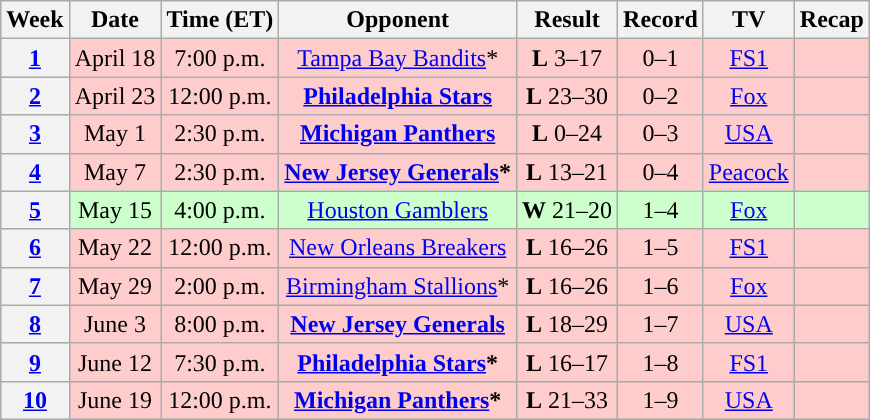<table class="wikitable" style="text-align:center">
<tr>
<th>Week</th>
<th>Date</th>
<th>Time (ET)</th>
<th>Opponent</th>
<th>Result</th>
<th>Record</th>
<th>TV</th>
<th>Recap</th>
</tr>
<tr style="background:#ffcccc">
<th><a href='#'>1</a></th>
<td>April 18</td>
<td>7:00 p.m.</td>
<td><a href='#'>Tampa Bay Bandits</a>*</td>
<td><strong>L</strong> 3–17</td>
<td>0–1</td>
<td><a href='#'>FS1</a></td>
<td></td>
</tr>
<tr style="background:#ffcccc">
<th><a href='#'>2</a></th>
<td>April 23</td>
<td>12:00 p.m.</td>
<td><strong><a href='#'>Philadelphia Stars</a></strong></td>
<td><strong>L</strong> 23–30</td>
<td>0–2</td>
<td><a href='#'>Fox</a></td>
<td></td>
</tr>
<tr style="background:#ffcccc">
<th><a href='#'>3</a></th>
<td>May 1</td>
<td>2:30 p.m.</td>
<td><strong><a href='#'>Michigan Panthers</a></strong></td>
<td><strong>L</strong> 0–24</td>
<td>0–3</td>
<td><a href='#'>USA</a></td>
<td></td>
</tr>
<tr style="background:#ffcccc">
<th><a href='#'>4</a></th>
<td>May 7</td>
<td>2:30 p.m.</td>
<td><strong><a href='#'>New Jersey Generals</a>*</strong></td>
<td><strong>L</strong> 13–21</td>
<td>0–4</td>
<td><a href='#'>Peacock</a></td>
<td></td>
</tr>
<tr style="background:#ccffcc">
<th><a href='#'>5</a></th>
<td>May 15</td>
<td>4:00 p.m.</td>
<td><a href='#'>Houston Gamblers</a></td>
<td><strong>W</strong> 21–20</td>
<td>1–4</td>
<td><a href='#'>Fox</a></td>
<td></td>
</tr>
<tr style="background:#ffcccc">
<th><a href='#'>6</a></th>
<td>May 22</td>
<td>12:00 p.m.</td>
<td><a href='#'>New Orleans Breakers</a></td>
<td><strong>L</strong> 16–26</td>
<td>1–5</td>
<td><a href='#'>FS1</a></td>
<td></td>
</tr>
<tr style="background:#ffcccc">
<th><a href='#'>7</a></th>
<td>May 29</td>
<td>2:00 p.m.</td>
<td><a href='#'>Birmingham Stallions</a>*</td>
<td><strong>L</strong> 16–26</td>
<td>1–6</td>
<td><a href='#'>Fox</a></td>
<td></td>
</tr>
<tr style="background:#ffcccc">
<th><a href='#'>8</a></th>
<td>June 3</td>
<td>8:00 p.m.</td>
<td><strong><a href='#'>New Jersey Generals</a></strong></td>
<td><strong>L</strong> 18–29</td>
<td>1–7</td>
<td><a href='#'>USA</a></td>
<td></td>
</tr>
<tr style="background:#ffcccc">
<th><a href='#'>9</a></th>
<td>June 12</td>
<td>7:30 p.m.</td>
<td><strong><a href='#'>Philadelphia Stars</a>*</strong></td>
<td><strong>L</strong> 16–17</td>
<td>1–8</td>
<td><a href='#'>FS1</a></td>
<td></td>
</tr>
<tr style="background:#ffcccc">
<th><a href='#'>10</a></th>
<td>June 19</td>
<td>12:00 p.m.</td>
<td><strong><a href='#'>Michigan Panthers</a>*</strong></td>
<td><strong>L</strong> 21–33</td>
<td>1–9</td>
<td><a href='#'>USA</a></td>
<td></td>
</tr>
</table>
